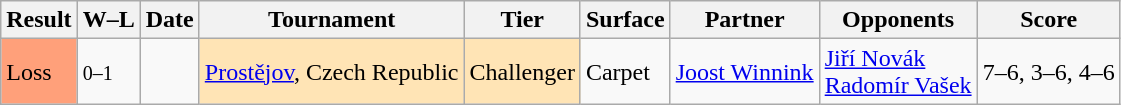<table class="sortable wikitable">
<tr>
<th>Result</th>
<th class="unsortable">W–L</th>
<th>Date</th>
<th>Tournament</th>
<th>Tier</th>
<th>Surface</th>
<th>Partner</th>
<th>Opponents</th>
<th class="unsortable">Score</th>
</tr>
<tr>
<td style="background:#ffa07a;">Loss</td>
<td><small>0–1</small></td>
<td></td>
<td style="background:moccasin;"><a href='#'>Prostějov</a>, Czech Republic</td>
<td style="background:moccasin;">Challenger</td>
<td>Carpet</td>
<td> <a href='#'>Joost Winnink</a></td>
<td> <a href='#'>Jiří Novák</a> <br>  <a href='#'>Radomír Vašek</a></td>
<td>7–6, 3–6, 4–6</td>
</tr>
</table>
